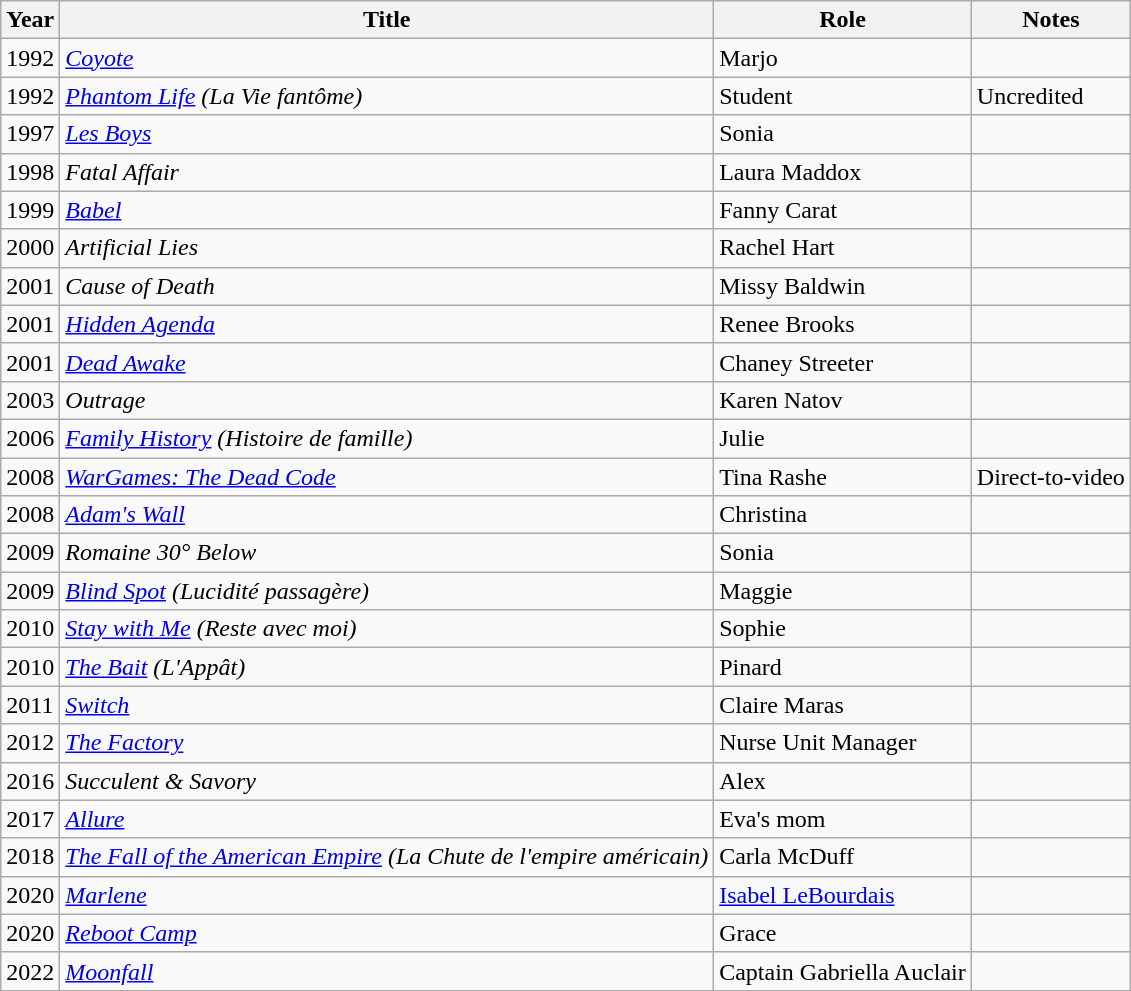<table class="wikitable sortable">
<tr>
<th>Year</th>
<th>Title</th>
<th>Role</th>
<th class="unsortable">Notes</th>
</tr>
<tr>
<td>1992</td>
<td><em><a href='#'>Coyote</a></em></td>
<td>Marjo</td>
<td></td>
</tr>
<tr>
<td>1992</td>
<td><em><a href='#'>Phantom Life</a> (La Vie fantôme)</em></td>
<td>Student</td>
<td>Uncredited</td>
</tr>
<tr>
<td>1997</td>
<td><em><a href='#'>Les Boys</a></em></td>
<td>Sonia</td>
<td></td>
</tr>
<tr>
<td>1998</td>
<td><em>Fatal Affair</em></td>
<td>Laura Maddox</td>
<td></td>
</tr>
<tr>
<td>1999</td>
<td><em><a href='#'>Babel</a></em></td>
<td>Fanny Carat</td>
<td></td>
</tr>
<tr>
<td>2000</td>
<td><em>Artificial Lies</em></td>
<td>Rachel Hart</td>
<td></td>
</tr>
<tr>
<td>2001</td>
<td><em>Cause of Death</em></td>
<td>Missy Baldwin</td>
<td></td>
</tr>
<tr>
<td>2001</td>
<td><em><a href='#'>Hidden Agenda</a></em></td>
<td>Renee Brooks</td>
<td></td>
</tr>
<tr>
<td>2001</td>
<td><em><a href='#'>Dead Awake</a></em></td>
<td>Chaney Streeter</td>
<td></td>
</tr>
<tr>
<td>2003</td>
<td><em>Outrage</em></td>
<td>Karen Natov</td>
<td></td>
</tr>
<tr>
<td>2006</td>
<td><em><a href='#'>Family History</a> (Histoire de famille)</em></td>
<td>Julie</td>
<td></td>
</tr>
<tr>
<td>2008</td>
<td><em><a href='#'>WarGames: The Dead Code</a></em></td>
<td>Tina Rashe</td>
<td>Direct-to-video</td>
</tr>
<tr>
<td>2008</td>
<td><em><a href='#'>Adam's Wall</a></em></td>
<td>Christina</td>
<td></td>
</tr>
<tr>
<td>2009</td>
<td><em>Romaine 30° Below</em></td>
<td>Sonia</td>
<td></td>
</tr>
<tr>
<td>2009</td>
<td><em><a href='#'>Blind Spot</a> (Lucidité passagère)</em></td>
<td>Maggie</td>
<td></td>
</tr>
<tr>
<td>2010</td>
<td><em><a href='#'>Stay with Me</a> (Reste avec moi)</em></td>
<td>Sophie</td>
<td></td>
</tr>
<tr>
<td>2010</td>
<td data-sort-value="Bait, The"><em><a href='#'>The Bait</a> (L'Appât)</em></td>
<td>Pinard</td>
<td></td>
</tr>
<tr>
<td>2011</td>
<td><em><a href='#'>Switch</a></em></td>
<td>Claire Maras</td>
<td></td>
</tr>
<tr>
<td>2012</td>
<td data-sort-value="Factory, The"><em><a href='#'>The Factory</a></em></td>
<td>Nurse Unit Manager</td>
<td></td>
</tr>
<tr>
<td>2016</td>
<td><em>Succulent & Savory</em></td>
<td>Alex</td>
<td></td>
</tr>
<tr>
<td>2017</td>
<td><em><a href='#'>Allure</a></em></td>
<td>Eva's mom</td>
<td></td>
</tr>
<tr>
<td>2018</td>
<td data-sort-value="Fall of the American Empire, The"><em><a href='#'>The Fall of the American Empire</a> (La Chute de l'empire américain)</em></td>
<td>Carla McDuff</td>
<td></td>
</tr>
<tr>
<td>2020</td>
<td><em><a href='#'>Marlene</a></em></td>
<td><a href='#'>Isabel LeBourdais</a></td>
<td></td>
</tr>
<tr>
<td>2020</td>
<td><em><a href='#'>Reboot Camp</a></em></td>
<td>Grace</td>
<td></td>
</tr>
<tr>
<td>2022</td>
<td><em><a href='#'>Moonfall</a></em></td>
<td>Captain Gabriella Auclair</td>
<td></td>
</tr>
</table>
